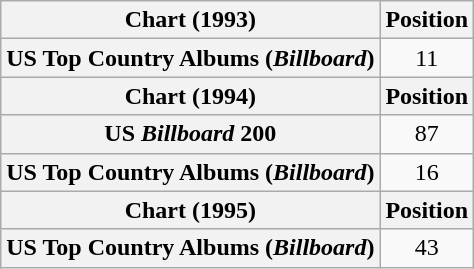<table class="wikitable plainrowheaders" style="text-align:center">
<tr>
<th scope="col">Chart (1993)</th>
<th scope="col">Position</th>
</tr>
<tr>
<th scope="row">US Top Country Albums (<em>Billboard</em>)</th>
<td>11</td>
</tr>
<tr>
<th scope="col">Chart (1994)</th>
<th scope="col">Position</th>
</tr>
<tr>
<th scope="row">US <em>Billboard</em> 200</th>
<td>87</td>
</tr>
<tr>
<th scope="row">US Top Country Albums (<em>Billboard</em>)</th>
<td>16</td>
</tr>
<tr>
<th scope="col">Chart (1995)</th>
<th scope="col">Position</th>
</tr>
<tr>
<th scope="row">US Top Country Albums (<em>Billboard</em>)</th>
<td>43</td>
</tr>
</table>
